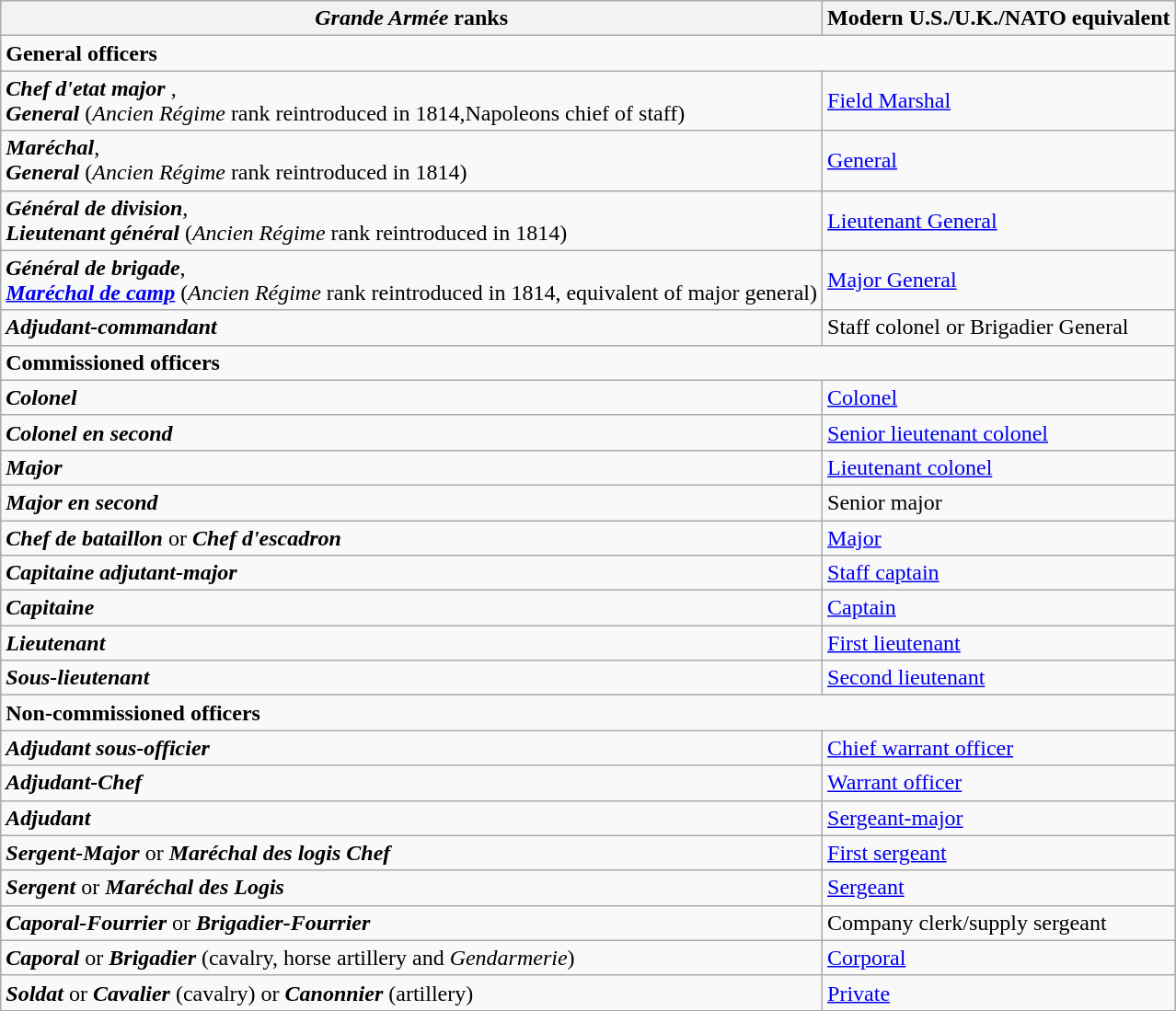<table class="wikitable">
<tr>
<th><em>Grande Armée</em> ranks</th>
<th>Modern U.S./U.K./NATO equivalent</th>
</tr>
<tr>
<td colspan="2"><strong>General officers</strong></td>
</tr>
<tr>
<td><strong><em>Chef d'etat major </em></strong>,<br><strong><em>General</em></strong> (<em>Ancien Régime</em> rank reintroduced in 1814,Napoleons chief of staff)</td>
<td><a href='#'>Field Marshal</a></td>
</tr>
<tr>
<td><strong><em>Maréchal</em></strong>,<br><strong><em>General</em></strong> (<em>Ancien Régime</em> rank reintroduced in 1814)</td>
<td><a href='#'>General</a></td>
</tr>
<tr>
<td><strong><em>Général de division</em></strong>,<br><strong><em>Lieutenant général</em></strong> (<em>Ancien Régime</em> rank reintroduced in 1814)</td>
<td><a href='#'>Lieutenant General</a></td>
</tr>
<tr>
<td><strong><em>Général de brigade</em></strong>,<br><strong><em><a href='#'>Maréchal de camp</a></em></strong> (<em>Ancien Régime</em> rank reintroduced in 1814, equivalent of major general)</td>
<td><a href='#'>Major General</a></td>
</tr>
<tr>
<td><strong><em>Adjudant-commandant</em></strong></td>
<td>Staff colonel or Brigadier General</td>
</tr>
<tr>
<td colspan="2"><strong>Commissioned officers</strong></td>
</tr>
<tr>
<td><strong><em>Colonel</em></strong></td>
<td><a href='#'>Colonel</a></td>
</tr>
<tr>
<td><strong><em>Colonel en second</em></strong></td>
<td><a href='#'>Senior lieutenant colonel</a></td>
</tr>
<tr>
<td><strong><em>Major</em></strong></td>
<td><a href='#'>Lieutenant colonel</a></td>
</tr>
<tr>
<td><strong><em>Major en second</em></strong></td>
<td>Senior major</td>
</tr>
<tr>
<td><strong><em>Chef de bataillon</em></strong> or <strong><em>Chef d'escadron</em></strong></td>
<td><a href='#'>Major</a></td>
</tr>
<tr>
<td><strong><em>Capitaine adjutant-major</em></strong></td>
<td><a href='#'>Staff captain</a></td>
</tr>
<tr>
<td><strong><em>Capitaine</em></strong></td>
<td><a href='#'>Captain</a></td>
</tr>
<tr>
<td><strong><em>Lieutenant</em></strong></td>
<td><a href='#'>First lieutenant</a></td>
</tr>
<tr>
<td><strong><em>Sous-lieutenant</em></strong></td>
<td><a href='#'>Second lieutenant</a></td>
</tr>
<tr>
<td colspan="2"><strong>Non-commissioned officers</strong></td>
</tr>
<tr>
<td><strong><em>Adjudant sous-officier</em></strong></td>
<td><a href='#'>Chief warrant officer</a></td>
</tr>
<tr>
<td><strong><em>Adjudant-Chef</em></strong></td>
<td><a href='#'>Warrant officer</a></td>
</tr>
<tr>
<td><strong><em>Adjudant</em></strong></td>
<td><a href='#'>Sergeant-major</a></td>
</tr>
<tr>
<td><strong><em>Sergent-Major</em></strong> or <strong><em>Maréchal des logis Chef</em></strong></td>
<td><a href='#'>First sergeant</a></td>
</tr>
<tr>
<td><strong><em>Sergent</em></strong> or <strong><em>Maréchal des Logis</em></strong></td>
<td><a href='#'>Sergeant</a></td>
</tr>
<tr>
<td><strong><em>Caporal-Fourrier</em></strong> or <strong><em>Brigadier-Fourrier</em></strong></td>
<td>Company clerk/supply sergeant</td>
</tr>
<tr>
<td><strong><em>Caporal</em></strong> or <strong><em>Brigadier</em></strong> (cavalry, horse artillery and <em>Gendarmerie</em>)</td>
<td><a href='#'>Corporal</a></td>
</tr>
<tr>
<td><strong><em>Soldat</em></strong> or <strong><em>Cavalier</em></strong> (cavalry) or <strong><em>Canonnier</em></strong> (artillery)</td>
<td><a href='#'>Private</a></td>
</tr>
</table>
